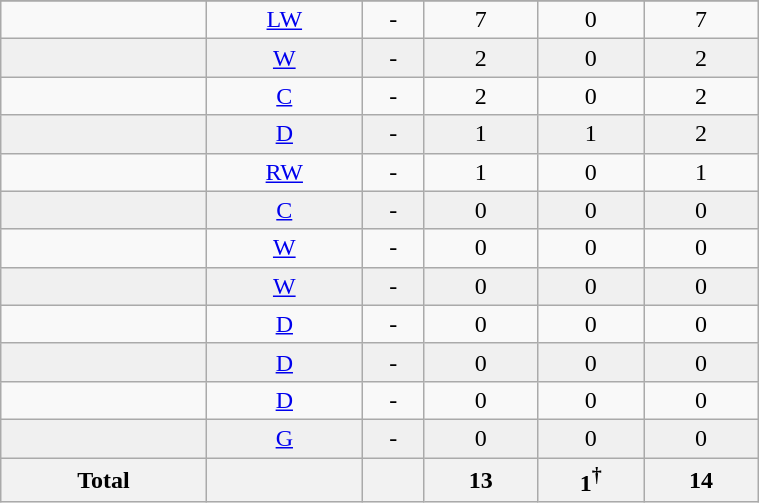<table class="wikitable sortable" width ="40%">
<tr align="center">
</tr>
<tr align="center">
<td></td>
<td><a href='#'>LW</a></td>
<td>-</td>
<td>7</td>
<td>0</td>
<td>7</td>
</tr>
<tr align="center" bgcolor="f0f0f0">
<td></td>
<td><a href='#'>W</a></td>
<td>-</td>
<td>2</td>
<td>0</td>
<td>2</td>
</tr>
<tr align="center">
<td></td>
<td><a href='#'>C</a></td>
<td>-</td>
<td>2</td>
<td>0</td>
<td>2</td>
</tr>
<tr align="center" bgcolor="f0f0f0">
<td></td>
<td><a href='#'>D</a></td>
<td>-</td>
<td>1</td>
<td>1</td>
<td>2</td>
</tr>
<tr align="center">
<td></td>
<td><a href='#'>RW</a></td>
<td>-</td>
<td>1</td>
<td>0</td>
<td>1</td>
</tr>
<tr align="center" bgcolor="f0f0f0">
<td></td>
<td><a href='#'>C</a></td>
<td>-</td>
<td>0</td>
<td>0</td>
<td>0</td>
</tr>
<tr align="center">
<td></td>
<td><a href='#'>W</a></td>
<td>-</td>
<td>0</td>
<td>0</td>
<td>0</td>
</tr>
<tr align="center" bgcolor="f0f0f0">
<td></td>
<td><a href='#'>W</a></td>
<td>-</td>
<td>0</td>
<td>0</td>
<td>0</td>
</tr>
<tr align="center">
<td></td>
<td><a href='#'>D</a></td>
<td>-</td>
<td>0</td>
<td>0</td>
<td>0</td>
</tr>
<tr align="center" bgcolor="f0f0f0">
<td></td>
<td><a href='#'>D</a></td>
<td>-</td>
<td>0</td>
<td>0</td>
<td>0</td>
</tr>
<tr align="center">
<td></td>
<td><a href='#'>D</a></td>
<td>-</td>
<td>0</td>
<td>0</td>
<td>0</td>
</tr>
<tr align="center" bgcolor="f0f0f0">
<td></td>
<td><a href='#'>G</a></td>
<td>-</td>
<td>0</td>
<td>0</td>
<td>0</td>
</tr>
<tr>
<th>Total</th>
<th></th>
<th></th>
<th>13</th>
<th>1<sup>†</sup></th>
<th>14</th>
</tr>
</table>
